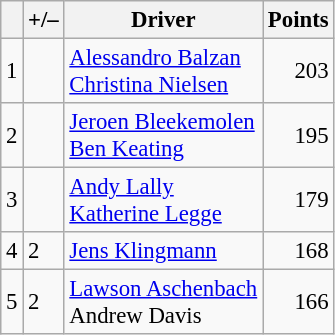<table class="wikitable" style="font-size: 95%;">
<tr>
<th scope="col"></th>
<th scope="col">+/–</th>
<th scope="col">Driver</th>
<th scope="col">Points</th>
</tr>
<tr>
<td align=center>1</td>
<td align="left"></td>
<td> <a href='#'>Alessandro Balzan</a><br> <a href='#'>Christina Nielsen</a></td>
<td align=right>203</td>
</tr>
<tr>
<td align=center>2</td>
<td align="left"></td>
<td> <a href='#'>Jeroen Bleekemolen</a><br> <a href='#'>Ben Keating</a></td>
<td align=right>195</td>
</tr>
<tr>
<td align=center>3</td>
<td align="left"></td>
<td> <a href='#'>Andy Lally</a><br> <a href='#'>Katherine Legge</a></td>
<td align=right>179</td>
</tr>
<tr>
<td align=center>4</td>
<td align="left"> 2</td>
<td> <a href='#'>Jens Klingmann</a></td>
<td align=right>168</td>
</tr>
<tr>
<td align=center>5</td>
<td align="left"> 2</td>
<td> <a href='#'>Lawson Aschenbach</a><br> Andrew Davis</td>
<td align=right>166</td>
</tr>
</table>
